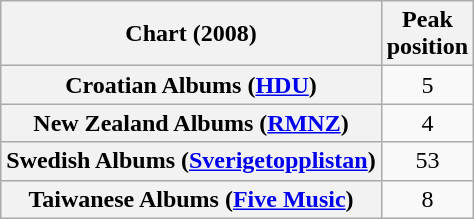<table class="wikitable plainrowheaders sortable" style="text-align:center;">
<tr>
<th scope="col">Chart (2008)</th>
<th scope="col">Peak<br>position</th>
</tr>
<tr>
<th scope="row">Croatian Albums (<a href='#'>HDU</a>)</th>
<td>5</td>
</tr>
<tr>
<th scope="row">New Zealand Albums (<a href='#'>RMNZ</a>)</th>
<td>4</td>
</tr>
<tr>
<th scope="row">Swedish Albums (<a href='#'>Sverigetopplistan</a>)</th>
<td>53</td>
</tr>
<tr>
<th scope="row">Taiwanese Albums (<a href='#'>Five Music</a>)</th>
<td>8</td>
</tr>
</table>
